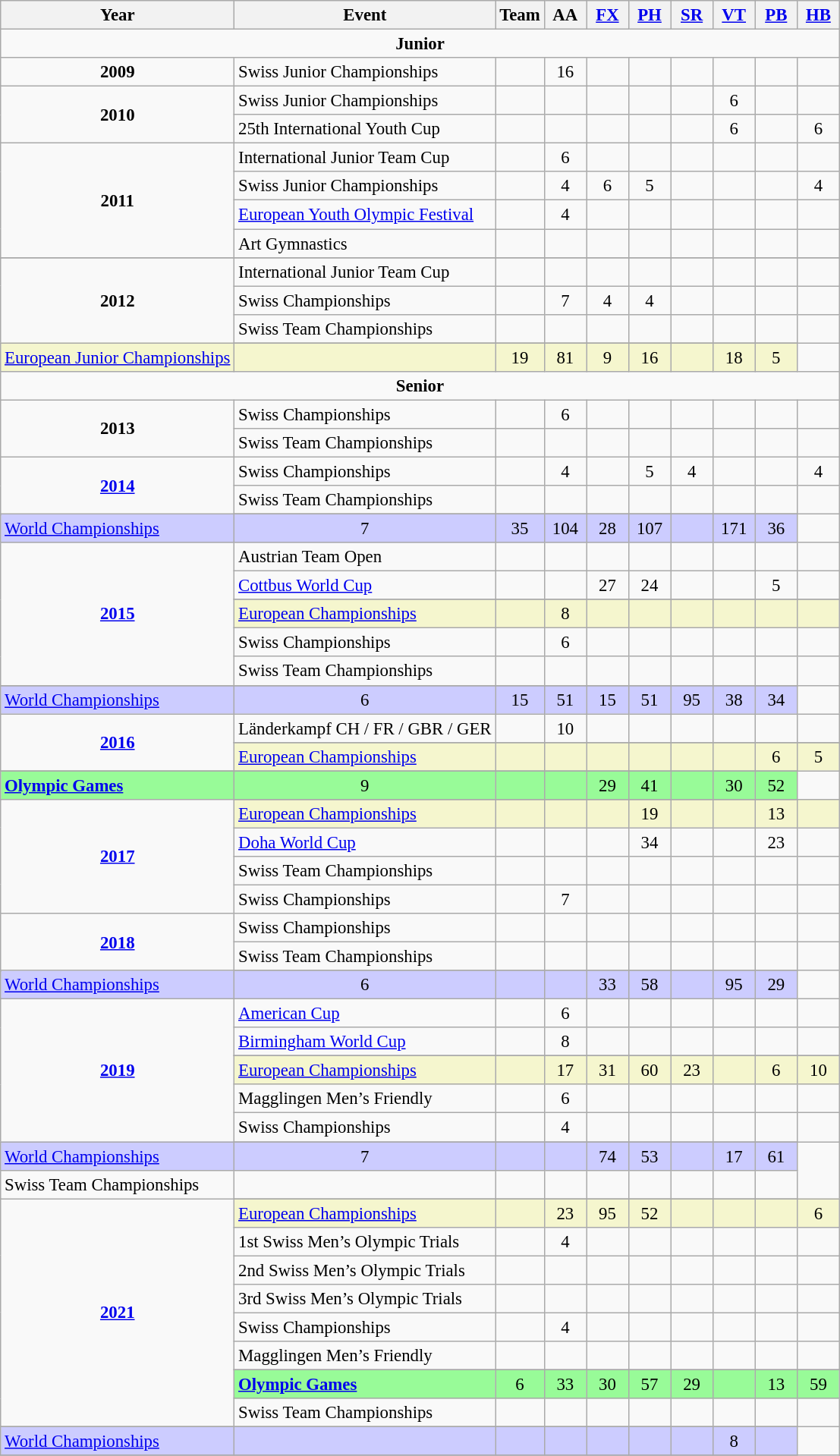<table class="wikitable" style="text-align:center; font-size:95%;">
<tr>
<th align=center>Year</th>
<th align=center>Event</th>
<th style="width:30px;">Team</th>
<th style="width:30px;">AA</th>
<th style="width:30px;"><a href='#'>FX</a></th>
<th style="width:30px;"><a href='#'>PH</a></th>
<th style="width:30px;"><a href='#'>SR</a></th>
<th style="width:30px;"><a href='#'>VT</a></th>
<th style="width:30px;"><a href='#'>PB</a></th>
<th style="width:30px;"><a href='#'>HB</a></th>
</tr>
<tr>
<td colspan="10"><strong>Junior</strong></td>
</tr>
<tr>
<td rowspan="1"><strong>2009</strong></td>
<td align=left>Swiss Junior Championships</td>
<td></td>
<td>16</td>
<td></td>
<td></td>
<td></td>
<td></td>
<td></td>
<td></td>
</tr>
<tr>
<td rowspan="2"><strong>2010</strong></td>
<td align=left>Swiss Junior Championships</td>
<td></td>
<td></td>
<td></td>
<td></td>
<td></td>
<td>6</td>
<td></td>
<td></td>
</tr>
<tr>
<td align=left>25th International Youth Cup</td>
<td></td>
<td></td>
<td></td>
<td></td>
<td></td>
<td>6</td>
<td></td>
<td>6</td>
</tr>
<tr>
<td rowspan="4"><strong>2011</strong></td>
<td align=left>International Junior Team Cup</td>
<td></td>
<td>6</td>
<td></td>
<td></td>
<td></td>
<td></td>
<td></td>
<td></td>
</tr>
<tr>
<td align=left>Swiss Junior Championships</td>
<td></td>
<td>4</td>
<td>6</td>
<td>5</td>
<td></td>
<td></td>
<td></td>
<td>4</td>
</tr>
<tr>
<td align=left><a href='#'>European Youth Olympic Festival</a></td>
<td></td>
<td>4</td>
<td></td>
<td></td>
<td></td>
<td></td>
<td></td>
<td></td>
</tr>
<tr>
<td align=left>Art Gymnastics</td>
<td></td>
<td></td>
<td></td>
<td></td>
<td></td>
<td></td>
<td></td>
<td></td>
</tr>
<tr>
</tr>
<tr>
<td rowspan="4"><strong>2012</strong></td>
<td align=left>International Junior Team Cup</td>
<td></td>
<td></td>
<td></td>
<td></td>
<td></td>
<td></td>
<td></td>
<td></td>
</tr>
<tr>
<td align=left>Swiss Championships</td>
<td></td>
<td>7</td>
<td>4</td>
<td>4</td>
<td></td>
<td></td>
<td></td>
<td></td>
</tr>
<tr>
<td align=left>Swiss Team Championships</td>
<td></td>
<td></td>
<td></td>
<td></td>
<td></td>
<td></td>
<td></td>
<td></td>
</tr>
<tr>
</tr>
<tr bgcolor=#F5F6CE>
<td align=left><a href='#'>European Junior Championships</a></td>
<td></td>
<td>19</td>
<td>81</td>
<td>9</td>
<td>16</td>
<td></td>
<td>18</td>
<td>5</td>
</tr>
<tr>
<td colspan="10"><strong>Senior</strong></td>
</tr>
<tr>
<td rowspan="2"><strong>2013</strong></td>
<td align=left>Swiss Championships</td>
<td></td>
<td>6</td>
<td></td>
<td></td>
<td></td>
<td></td>
<td></td>
<td></td>
</tr>
<tr>
<td align=left>Swiss Team Championships</td>
<td></td>
<td></td>
<td></td>
<td></td>
<td></td>
<td></td>
<td></td>
<td></td>
</tr>
<tr>
<td rowspan="3"><strong><a href='#'>2014</a></strong></td>
<td align=left>Swiss Championships</td>
<td></td>
<td>4</td>
<td></td>
<td>5</td>
<td>4</td>
<td></td>
<td></td>
<td>4</td>
</tr>
<tr>
<td align=left>Swiss Team Championships</td>
<td></td>
<td></td>
<td></td>
<td></td>
<td></td>
<td></td>
<td></td>
<td></td>
</tr>
<tr>
</tr>
<tr bgcolor=#CCCCFF>
<td align=left><a href='#'>World Championships</a></td>
<td>7</td>
<td>35</td>
<td>104</td>
<td>28</td>
<td>107</td>
<td></td>
<td>171</td>
<td>36</td>
</tr>
<tr>
<td rowspan="6"><strong><a href='#'>2015</a></strong></td>
<td align=left>Austrian Team Open</td>
<td></td>
<td></td>
<td></td>
<td></td>
<td></td>
<td></td>
<td></td>
<td></td>
</tr>
<tr>
<td align=left><a href='#'>Cottbus World Cup</a></td>
<td></td>
<td></td>
<td>27</td>
<td>24</td>
<td></td>
<td></td>
<td>5</td>
<td></td>
</tr>
<tr>
</tr>
<tr bgcolor=#F5F6CE>
<td align=left><a href='#'>European Championships</a></td>
<td></td>
<td>8</td>
<td></td>
<td></td>
<td></td>
<td></td>
<td></td>
<td></td>
</tr>
<tr>
<td align=left>Swiss Championships</td>
<td></td>
<td>6</td>
<td></td>
<td></td>
<td></td>
<td></td>
<td></td>
<td></td>
</tr>
<tr>
<td align=left>Swiss Team Championships</td>
<td></td>
<td></td>
<td></td>
<td></td>
<td></td>
<td></td>
<td></td>
<td></td>
</tr>
<tr>
</tr>
<tr bgcolor=#CCCCFF>
<td align=left><a href='#'>World Championships</a></td>
<td>6</td>
<td>15</td>
<td>51</td>
<td>15</td>
<td>51</td>
<td>95</td>
<td>38</td>
<td>34</td>
</tr>
<tr>
<td rowspan="3"><strong><a href='#'>2016</a></strong></td>
<td align=left>Länderkampf CH / FR / GBR / GER</td>
<td></td>
<td>10</td>
<td></td>
<td></td>
<td></td>
<td></td>
<td></td>
<td></td>
</tr>
<tr>
</tr>
<tr bgcolor=#F5F6CE>
<td align=left><a href='#'>European Championships</a></td>
<td></td>
<td></td>
<td></td>
<td></td>
<td></td>
<td></td>
<td>6</td>
<td>5</td>
</tr>
<tr>
</tr>
<tr bgcolor=98FB98>
<td align=left><strong><a href='#'>Olympic Games</a></strong></td>
<td>9</td>
<td></td>
<td></td>
<td>29</td>
<td>41</td>
<td></td>
<td>30</td>
<td>52</td>
</tr>
<tr>
<td rowspan="5"><strong><a href='#'>2017</a></strong></td>
</tr>
<tr bgcolor=#F5F6CE>
<td align=left><a href='#'>European Championships</a></td>
<td></td>
<td></td>
<td></td>
<td>19</td>
<td></td>
<td></td>
<td>13</td>
<td></td>
</tr>
<tr>
<td align=left><a href='#'>Doha World Cup</a></td>
<td></td>
<td></td>
<td></td>
<td>34</td>
<td></td>
<td></td>
<td>23</td>
<td></td>
</tr>
<tr>
<td align=left>Swiss Team Championships</td>
<td></td>
<td></td>
<td></td>
<td></td>
<td></td>
<td></td>
<td></td>
<td></td>
</tr>
<tr>
<td align=left>Swiss Championships</td>
<td></td>
<td>7</td>
<td></td>
<td></td>
<td></td>
<td></td>
<td></td>
<td></td>
</tr>
<tr>
<td rowspan="3"><strong><a href='#'>2018</a></strong></td>
<td align=left>Swiss Championships</td>
<td></td>
<td></td>
<td></td>
<td></td>
<td></td>
<td></td>
<td></td>
<td></td>
</tr>
<tr>
<td align=left>Swiss Team Championships</td>
<td></td>
<td></td>
<td></td>
<td></td>
<td></td>
<td></td>
<td></td>
<td></td>
</tr>
<tr>
</tr>
<tr bgcolor=#CCCCFF>
<td align=left><a href='#'>World Championships</a></td>
<td>6</td>
<td></td>
<td></td>
<td>33</td>
<td>58</td>
<td></td>
<td>95</td>
<td>29</td>
</tr>
<tr>
<td rowspan="7"><strong><a href='#'>2019</a></strong></td>
<td align=left><a href='#'>American Cup</a></td>
<td></td>
<td>6</td>
<td></td>
<td></td>
<td></td>
<td></td>
<td></td>
<td></td>
</tr>
<tr>
<td align=left><a href='#'>Birmingham World Cup</a></td>
<td></td>
<td>8</td>
<td></td>
<td></td>
<td></td>
<td></td>
<td></td>
<td></td>
</tr>
<tr>
</tr>
<tr bgcolor=#F5F6CE>
<td align=left><a href='#'>European Championships</a></td>
<td></td>
<td>17</td>
<td>31</td>
<td>60</td>
<td>23</td>
<td></td>
<td>6</td>
<td>10</td>
</tr>
<tr>
<td align=left>Magglingen Men’s Friendly</td>
<td></td>
<td>6</td>
<td></td>
<td></td>
<td></td>
<td></td>
<td></td>
<td></td>
</tr>
<tr>
<td align=left>Swiss Championships</td>
<td></td>
<td>4</td>
<td></td>
<td></td>
<td></td>
<td></td>
<td></td>
<td></td>
</tr>
<tr>
</tr>
<tr bgcolor=#CCCCFF>
<td align=left><a href='#'>World Championships</a></td>
<td>7</td>
<td></td>
<td></td>
<td>74</td>
<td>53</td>
<td></td>
<td>17</td>
<td>61</td>
</tr>
<tr>
<td align=left>Swiss Team Championships</td>
<td></td>
<td></td>
<td></td>
<td></td>
<td></td>
<td></td>
<td></td>
<td></td>
</tr>
<tr>
<td rowspan="10"><strong><a href='#'>2021</a></strong></td>
</tr>
<tr bgcolor=#F5F6CE>
<td align=left><a href='#'>European Championships</a></td>
<td></td>
<td>23</td>
<td>95</td>
<td>52</td>
<td></td>
<td></td>
<td></td>
<td>6</td>
</tr>
<tr>
<td align=left>1st Swiss Men’s Olympic Trials</td>
<td></td>
<td>4</td>
<td></td>
<td></td>
<td></td>
<td></td>
<td></td>
<td></td>
</tr>
<tr>
<td align=left>2nd Swiss Men’s Olympic Trials</td>
<td></td>
<td></td>
<td></td>
<td></td>
<td></td>
<td></td>
<td></td>
<td></td>
</tr>
<tr>
<td align=left>3rd Swiss Men’s Olympic Trials</td>
<td></td>
<td></td>
<td></td>
<td></td>
<td></td>
<td></td>
<td></td>
<td></td>
</tr>
<tr>
<td align=left>Swiss Championships</td>
<td></td>
<td>4</td>
<td></td>
<td></td>
<td></td>
<td></td>
<td></td>
<td></td>
</tr>
<tr>
<td align=left>Magglingen Men’s Friendly</td>
<td></td>
<td></td>
<td></td>
<td></td>
<td></td>
<td></td>
<td></td>
<td></td>
</tr>
<tr>
</tr>
<tr bgcolor=98FB98>
<td align=left><strong><a href='#'>Olympic Games</a></strong></td>
<td>6</td>
<td>33</td>
<td>30</td>
<td>57</td>
<td>29</td>
<td></td>
<td>13</td>
<td>59</td>
</tr>
<tr>
<td align=left>Swiss Team Championships</td>
<td></td>
<td></td>
<td></td>
<td></td>
<td></td>
<td></td>
<td></td>
<td></td>
</tr>
<tr>
</tr>
<tr bgcolor=#CCCCFF>
<td align=left><a href='#'>World Championships</a></td>
<td></td>
<td></td>
<td></td>
<td></td>
<td></td>
<td></td>
<td>8</td>
<td></td>
</tr>
<tr>
</tr>
</table>
